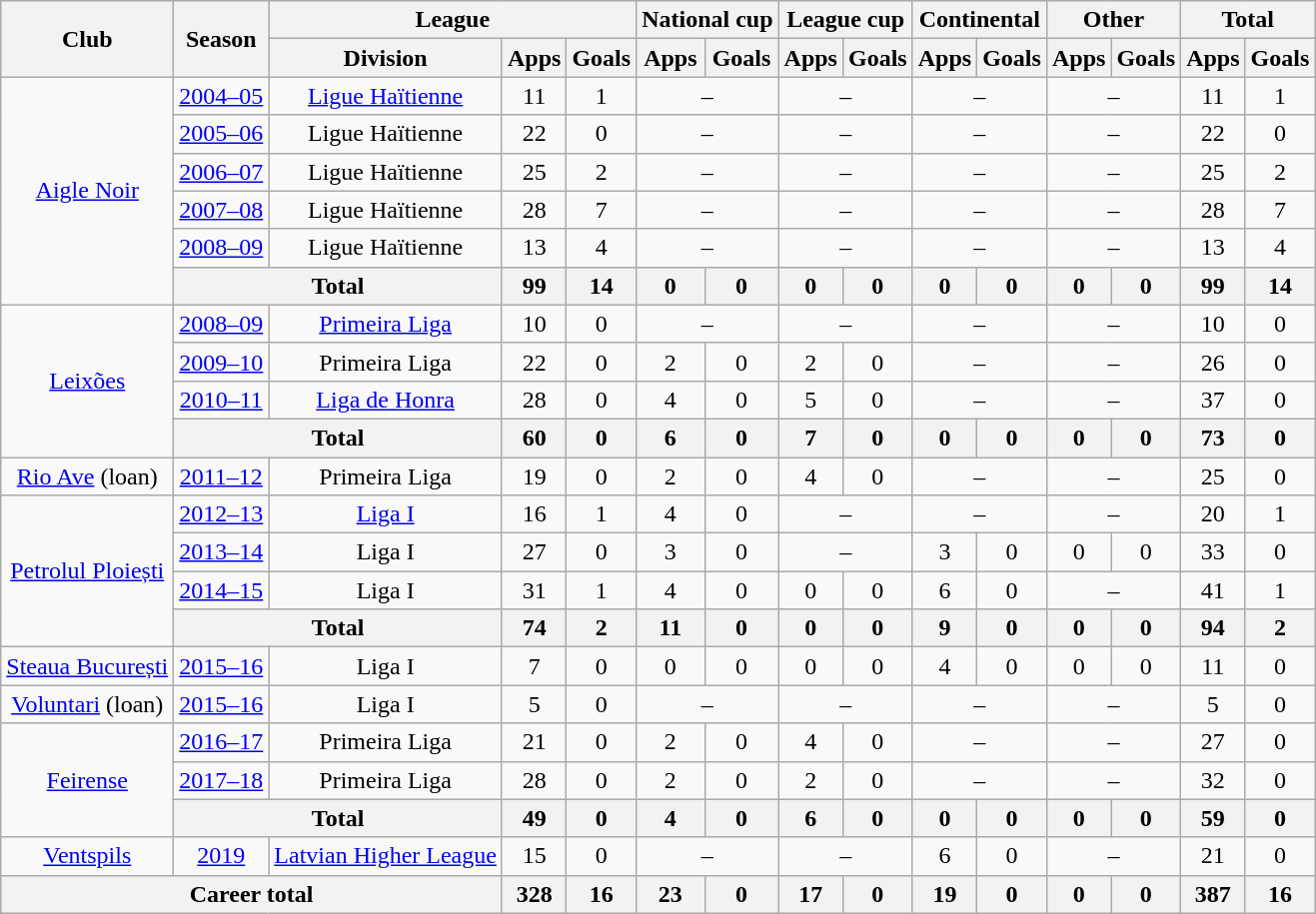<table class="wikitable" style="text-align:center">
<tr>
<th rowspan="2">Club</th>
<th rowspan="2">Season</th>
<th colspan="3">League</th>
<th colspan="2">National cup</th>
<th colspan="2">League cup</th>
<th colspan="2">Continental</th>
<th colspan="2">Other</th>
<th colspan="3">Total</th>
</tr>
<tr>
<th>Division</th>
<th>Apps</th>
<th>Goals</th>
<th>Apps</th>
<th>Goals</th>
<th>Apps</th>
<th>Goals</th>
<th>Apps</th>
<th>Goals</th>
<th>Apps</th>
<th>Goals</th>
<th>Apps</th>
<th>Goals</th>
</tr>
<tr>
<td rowspan="6"><a href='#'>Aigle Noir</a></td>
<td><a href='#'>2004–05</a></td>
<td><a href='#'>Ligue Haïtienne</a></td>
<td>11</td>
<td>1</td>
<td colspan="2">–</td>
<td colspan="2">–</td>
<td colspan="2">–</td>
<td colspan="2">–</td>
<td>11</td>
<td>1</td>
</tr>
<tr>
<td><a href='#'>2005–06</a></td>
<td>Ligue Haïtienne</td>
<td>22</td>
<td>0</td>
<td colspan="2">–</td>
<td colspan="2">–</td>
<td colspan="2">–</td>
<td colspan="2">–</td>
<td>22</td>
<td>0</td>
</tr>
<tr>
<td><a href='#'>2006–07</a></td>
<td>Ligue Haïtienne</td>
<td>25</td>
<td>2</td>
<td colspan="2">–</td>
<td colspan="2">–</td>
<td colspan="2">–</td>
<td colspan="2">–</td>
<td>25</td>
<td>2</td>
</tr>
<tr>
<td><a href='#'>2007–08</a></td>
<td>Ligue Haïtienne</td>
<td>28</td>
<td>7</td>
<td colspan="2">–</td>
<td colspan="2">–</td>
<td colspan="2">–</td>
<td colspan="2">–</td>
<td>28</td>
<td>7</td>
</tr>
<tr>
<td><a href='#'>2008–09</a></td>
<td>Ligue Haïtienne</td>
<td>13</td>
<td>4</td>
<td colspan="2">–</td>
<td colspan="2">–</td>
<td colspan="2">–</td>
<td colspan="2">–</td>
<td>13</td>
<td>4</td>
</tr>
<tr>
<th colspan="2">Total</th>
<th>99</th>
<th>14</th>
<th>0</th>
<th>0</th>
<th>0</th>
<th>0</th>
<th>0</th>
<th>0</th>
<th>0</th>
<th>0</th>
<th>99</th>
<th>14</th>
</tr>
<tr>
<td rowspan="4"><a href='#'>Leixões</a></td>
<td><a href='#'>2008–09</a></td>
<td><a href='#'>Primeira Liga</a></td>
<td>10</td>
<td>0</td>
<td colspan="2">–</td>
<td colspan="2">–</td>
<td colspan="2">–</td>
<td colspan="2">–</td>
<td>10</td>
<td>0</td>
</tr>
<tr>
<td><a href='#'>2009–10</a></td>
<td>Primeira Liga</td>
<td>22</td>
<td>0</td>
<td>2</td>
<td>0</td>
<td>2</td>
<td>0</td>
<td colspan="2">–</td>
<td colspan="2">–</td>
<td>26</td>
<td>0</td>
</tr>
<tr>
<td><a href='#'>2010–11</a></td>
<td><a href='#'>Liga de Honra</a></td>
<td>28</td>
<td>0</td>
<td>4</td>
<td>0</td>
<td>5</td>
<td>0</td>
<td colspan="2">–</td>
<td colspan="2">–</td>
<td>37</td>
<td>0</td>
</tr>
<tr>
<th colspan="2">Total</th>
<th>60</th>
<th>0</th>
<th>6</th>
<th>0</th>
<th>7</th>
<th>0</th>
<th>0</th>
<th>0</th>
<th>0</th>
<th>0</th>
<th>73</th>
<th>0</th>
</tr>
<tr>
<td><a href='#'>Rio Ave</a> (loan)</td>
<td><a href='#'>2011–12</a></td>
<td>Primeira Liga</td>
<td>19</td>
<td>0</td>
<td>2</td>
<td>0</td>
<td>4</td>
<td>0</td>
<td colspan="2">–</td>
<td colspan="2">–</td>
<td>25</td>
<td>0</td>
</tr>
<tr>
<td rowspan="4"><a href='#'>Petrolul Ploiești</a></td>
<td><a href='#'>2012–13</a></td>
<td><a href='#'>Liga I</a></td>
<td>16</td>
<td>1</td>
<td>4</td>
<td>0</td>
<td colspan="2">–</td>
<td colspan="2">–</td>
<td colspan="2">–</td>
<td>20</td>
<td>1</td>
</tr>
<tr>
<td><a href='#'>2013–14</a></td>
<td>Liga I</td>
<td>27</td>
<td>0</td>
<td>3</td>
<td>0</td>
<td colspan="2">–</td>
<td>3</td>
<td>0</td>
<td>0</td>
<td>0</td>
<td>33</td>
<td>0</td>
</tr>
<tr>
<td><a href='#'>2014–15</a></td>
<td>Liga I</td>
<td>31</td>
<td>1</td>
<td>4</td>
<td>0</td>
<td>0</td>
<td>0</td>
<td>6</td>
<td>0</td>
<td colspan="2">–</td>
<td>41</td>
<td>1</td>
</tr>
<tr>
<th colspan="2">Total</th>
<th>74</th>
<th>2</th>
<th>11</th>
<th>0</th>
<th>0</th>
<th>0</th>
<th>9</th>
<th>0</th>
<th>0</th>
<th>0</th>
<th>94</th>
<th>2</th>
</tr>
<tr>
<td><a href='#'>Steaua București</a></td>
<td><a href='#'>2015–16</a></td>
<td>Liga I</td>
<td>7</td>
<td>0</td>
<td>0</td>
<td>0</td>
<td>0</td>
<td>0</td>
<td>4</td>
<td>0</td>
<td>0</td>
<td>0</td>
<td>11</td>
<td>0</td>
</tr>
<tr>
<td><a href='#'>Voluntari</a> (loan)</td>
<td><a href='#'>2015–16</a></td>
<td>Liga I</td>
<td>5</td>
<td>0</td>
<td colspan="2">–</td>
<td colspan="2">–</td>
<td colspan="2">–</td>
<td colspan="2">–</td>
<td>5</td>
<td>0</td>
</tr>
<tr>
<td rowspan="3"><a href='#'>Feirense</a></td>
<td><a href='#'>2016–17</a></td>
<td>Primeira Liga</td>
<td>21</td>
<td>0</td>
<td>2</td>
<td>0</td>
<td>4</td>
<td>0</td>
<td colspan="2">–</td>
<td colspan="2">–</td>
<td>27</td>
<td>0</td>
</tr>
<tr>
<td><a href='#'>2017–18</a></td>
<td>Primeira Liga</td>
<td>28</td>
<td>0</td>
<td>2</td>
<td>0</td>
<td>2</td>
<td>0</td>
<td colspan="2">–</td>
<td colspan="2">–</td>
<td>32</td>
<td>0</td>
</tr>
<tr>
<th colspan="2">Total</th>
<th>49</th>
<th>0</th>
<th>4</th>
<th>0</th>
<th>6</th>
<th>0</th>
<th>0</th>
<th>0</th>
<th>0</th>
<th>0</th>
<th>59</th>
<th>0</th>
</tr>
<tr>
<td><a href='#'>Ventspils</a></td>
<td><a href='#'>2019</a></td>
<td><a href='#'>Latvian Higher League</a></td>
<td>15</td>
<td>0</td>
<td colspan="2">–</td>
<td colspan="2">–</td>
<td>6</td>
<td>0</td>
<td colspan="2">–</td>
<td>21</td>
<td>0</td>
</tr>
<tr>
<th colspan="3">Career total</th>
<th>328</th>
<th>16</th>
<th>23</th>
<th>0</th>
<th>17</th>
<th>0</th>
<th>19</th>
<th>0</th>
<th>0</th>
<th>0</th>
<th>387</th>
<th>16</th>
</tr>
</table>
